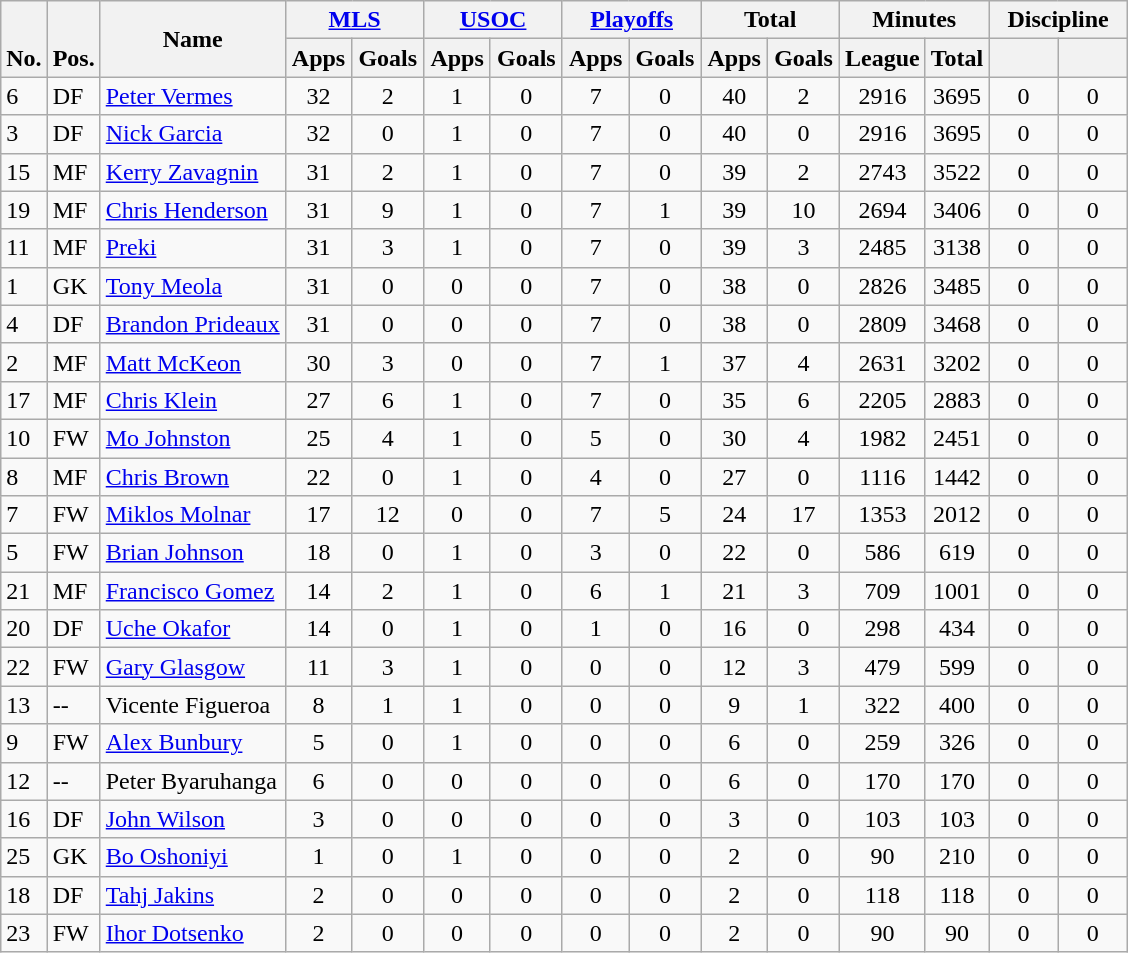<table class="wikitable" style="text-align:center">
<tr>
<th rowspan="2" valign="bottom">No.</th>
<th rowspan="2" valign="bottom">Pos.</th>
<th rowspan="2">Name</th>
<th colspan="2" width="85"><a href='#'>MLS</a></th>
<th colspan="2" width="85"><a href='#'>USOC</a></th>
<th colspan="2" width="85"><a href='#'>Playoffs</a></th>
<th colspan="2" width="85">Total</th>
<th colspan="2" width="85">Minutes</th>
<th colspan="2" width="85">Discipline</th>
</tr>
<tr>
<th>Apps</th>
<th>Goals</th>
<th>Apps</th>
<th>Goals</th>
<th>Apps</th>
<th>Goals</th>
<th>Apps</th>
<th>Goals</th>
<th>League</th>
<th>Total</th>
<th></th>
<th></th>
</tr>
<tr>
<td align="left">6</td>
<td align="left">DF</td>
<td align="left"> <a href='#'>Peter Vermes</a></td>
<td>32</td>
<td>2</td>
<td>1</td>
<td>0</td>
<td>7</td>
<td>0</td>
<td>40</td>
<td>2</td>
<td>2916</td>
<td>3695</td>
<td>0</td>
<td>0</td>
</tr>
<tr>
<td align="left">3</td>
<td align="left">DF</td>
<td align="left"> <a href='#'>Nick Garcia</a></td>
<td>32</td>
<td>0</td>
<td>1</td>
<td>0</td>
<td>7</td>
<td>0</td>
<td>40</td>
<td>0</td>
<td>2916</td>
<td>3695</td>
<td>0</td>
<td>0</td>
</tr>
<tr>
<td align="left">15</td>
<td align="left">MF</td>
<td align="left"> <a href='#'>Kerry Zavagnin</a></td>
<td>31</td>
<td>2</td>
<td>1</td>
<td>0</td>
<td>7</td>
<td>0</td>
<td>39</td>
<td>2</td>
<td>2743</td>
<td>3522</td>
<td>0</td>
<td>0</td>
</tr>
<tr>
<td align="left">19</td>
<td align="left">MF</td>
<td align="left"> <a href='#'>Chris Henderson</a></td>
<td>31</td>
<td>9</td>
<td>1</td>
<td>0</td>
<td>7</td>
<td>1</td>
<td>39</td>
<td>10</td>
<td>2694</td>
<td>3406</td>
<td>0</td>
<td>0</td>
</tr>
<tr>
<td align="left">11</td>
<td align="left">MF</td>
<td align="left"> <a href='#'>Preki</a></td>
<td>31</td>
<td>3</td>
<td>1</td>
<td>0</td>
<td>7</td>
<td>0</td>
<td>39</td>
<td>3</td>
<td>2485</td>
<td>3138</td>
<td>0</td>
<td>0</td>
</tr>
<tr>
<td align="left">1</td>
<td align="left">GK</td>
<td align="left"> <a href='#'>Tony Meola</a></td>
<td>31</td>
<td>0</td>
<td>0</td>
<td>0</td>
<td>7</td>
<td>0</td>
<td>38</td>
<td>0</td>
<td>2826</td>
<td>3485</td>
<td>0</td>
<td>0</td>
</tr>
<tr>
<td align="left">4</td>
<td align="left">DF</td>
<td align="left"> <a href='#'>Brandon Prideaux</a></td>
<td>31</td>
<td>0</td>
<td>0</td>
<td>0</td>
<td>7</td>
<td>0</td>
<td>38</td>
<td>0</td>
<td>2809</td>
<td>3468</td>
<td>0</td>
<td>0</td>
</tr>
<tr>
<td align="left">2</td>
<td align="left">MF</td>
<td align="left"> <a href='#'>Matt McKeon</a></td>
<td>30</td>
<td>3</td>
<td>0</td>
<td>0</td>
<td>7</td>
<td>1</td>
<td>37</td>
<td>4</td>
<td>2631</td>
<td>3202</td>
<td>0</td>
<td>0</td>
</tr>
<tr>
<td align="left">17</td>
<td align="left">MF</td>
<td align="left"> <a href='#'>Chris Klein</a></td>
<td>27</td>
<td>6</td>
<td>1</td>
<td>0</td>
<td>7</td>
<td>0</td>
<td>35</td>
<td>6</td>
<td>2205</td>
<td>2883</td>
<td>0</td>
<td>0</td>
</tr>
<tr>
<td align="left">10</td>
<td align="left">FW</td>
<td align="left"> <a href='#'>Mo Johnston</a></td>
<td>25</td>
<td>4</td>
<td>1</td>
<td>0</td>
<td>5</td>
<td>0</td>
<td>30</td>
<td>4</td>
<td>1982</td>
<td>2451</td>
<td>0</td>
<td>0</td>
</tr>
<tr>
<td align="left">8</td>
<td align="left">MF</td>
<td align="left"> <a href='#'>Chris Brown</a></td>
<td>22</td>
<td>0</td>
<td>1</td>
<td>0</td>
<td>4</td>
<td>0</td>
<td>27</td>
<td>0</td>
<td>1116</td>
<td>1442</td>
<td>0</td>
<td>0</td>
</tr>
<tr>
<td align="left">7</td>
<td align="left">FW</td>
<td align="left"> <a href='#'>Miklos Molnar</a></td>
<td>17</td>
<td>12</td>
<td>0</td>
<td>0</td>
<td>7</td>
<td>5</td>
<td>24</td>
<td>17</td>
<td>1353</td>
<td>2012</td>
<td>0</td>
<td>0</td>
</tr>
<tr>
<td align="left">5</td>
<td align="left">FW</td>
<td align="left"> <a href='#'>Brian Johnson</a></td>
<td>18</td>
<td>0</td>
<td>1</td>
<td>0</td>
<td>3</td>
<td>0</td>
<td>22</td>
<td>0</td>
<td>586</td>
<td>619</td>
<td>0</td>
<td>0</td>
</tr>
<tr>
<td align="left">21</td>
<td align="left">MF</td>
<td align="left"> <a href='#'>Francisco Gomez</a></td>
<td>14</td>
<td>2</td>
<td>1</td>
<td>0</td>
<td>6</td>
<td>1</td>
<td>21</td>
<td>3</td>
<td>709</td>
<td>1001</td>
<td>0</td>
<td>0</td>
</tr>
<tr>
<td align="left">20</td>
<td align="left">DF</td>
<td align="left"> <a href='#'>Uche Okafor</a></td>
<td>14</td>
<td>0</td>
<td>1</td>
<td>0</td>
<td>1</td>
<td>0</td>
<td>16</td>
<td>0</td>
<td>298</td>
<td>434</td>
<td>0</td>
<td>0</td>
</tr>
<tr>
<td align="left">22</td>
<td align="left">FW</td>
<td align="left"> <a href='#'>Gary Glasgow</a></td>
<td>11</td>
<td>3</td>
<td>1</td>
<td>0</td>
<td>0</td>
<td>0</td>
<td>12</td>
<td>3</td>
<td>479</td>
<td>599</td>
<td>0</td>
<td>0</td>
</tr>
<tr>
<td align="left">13</td>
<td align="left">--</td>
<td align="left"> Vicente Figueroa</td>
<td>8</td>
<td>1</td>
<td>1</td>
<td>0</td>
<td>0</td>
<td>0</td>
<td>9</td>
<td>1</td>
<td>322</td>
<td>400</td>
<td>0</td>
<td>0</td>
</tr>
<tr>
<td align="left">9</td>
<td align="left">FW</td>
<td align="left"> <a href='#'>Alex Bunbury</a></td>
<td>5</td>
<td>0</td>
<td>1</td>
<td>0</td>
<td>0</td>
<td>0</td>
<td>6</td>
<td>0</td>
<td>259</td>
<td>326</td>
<td>0</td>
<td>0</td>
</tr>
<tr>
<td align="left">12</td>
<td align="left">--</td>
<td align="left"> Peter Byaruhanga</td>
<td>6</td>
<td>0</td>
<td>0</td>
<td>0</td>
<td>0</td>
<td>0</td>
<td>6</td>
<td>0</td>
<td>170</td>
<td>170</td>
<td>0</td>
<td>0</td>
</tr>
<tr>
<td align="left">16</td>
<td align="left">DF</td>
<td align="left"> <a href='#'>John Wilson</a></td>
<td>3</td>
<td>0</td>
<td>0</td>
<td>0</td>
<td>0</td>
<td>0</td>
<td>3</td>
<td>0</td>
<td>103</td>
<td>103</td>
<td>0</td>
<td>0</td>
</tr>
<tr>
<td align="left">25</td>
<td align="left">GK</td>
<td align="left"> <a href='#'>Bo Oshoniyi</a></td>
<td>1</td>
<td>0</td>
<td>1</td>
<td>0</td>
<td>0</td>
<td>0</td>
<td>2</td>
<td>0</td>
<td>90</td>
<td>210</td>
<td>0</td>
<td>0</td>
</tr>
<tr>
<td align="left">18</td>
<td align="left">DF</td>
<td align="left"> <a href='#'>Tahj Jakins</a></td>
<td>2</td>
<td>0</td>
<td>0</td>
<td>0</td>
<td>0</td>
<td>0</td>
<td>2</td>
<td>0</td>
<td>118</td>
<td>118</td>
<td>0</td>
<td>0</td>
</tr>
<tr>
<td align="left">23</td>
<td align="left">FW</td>
<td align="left"> <a href='#'>Ihor Dotsenko</a></td>
<td>2</td>
<td>0</td>
<td>0</td>
<td>0</td>
<td>0</td>
<td>0</td>
<td>2</td>
<td>0</td>
<td>90</td>
<td>90</td>
<td>0</td>
<td>0</td>
</tr>
</table>
